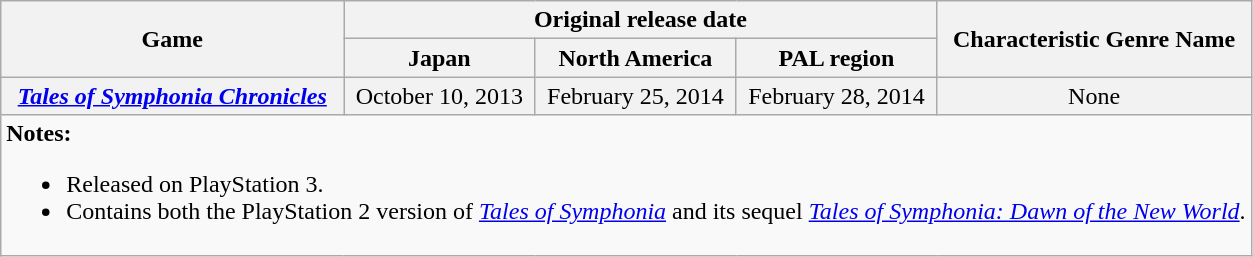<table class="wikitable" border="1">
<tr style="text-align: center;">
<th rowspan="2">Game</th>
<th colspan="3">Original release date</th>
<th rowspan="2">Characteristic Genre Name</th>
</tr>
<tr>
<th>Japan</th>
<th>North America</th>
<th>PAL region</th>
</tr>
<tr style="background:#f2f2f2; text-align:center;">
<td><strong><em><a href='#'>Tales of Symphonia Chronicles</a></em></strong></td>
<td>October 10, 2013</td>
<td>February 25, 2014</td>
<td>February 28, 2014</td>
<td>None</td>
</tr>
<tr>
<td colspan="5" style="border: none; vertical-align: top;"><strong>Notes:</strong><br><ul><li>Released on PlayStation 3.</li><li>Contains both the PlayStation 2 version of <em><a href='#'>Tales of Symphonia</a></em> and its sequel <em><a href='#'>Tales of Symphonia: Dawn of the New World</a></em>.</li></ul></td>
</tr>
</table>
